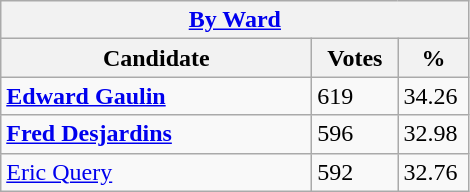<table class="wikitable">
<tr>
<th colspan="3"><a href='#'>By Ward</a></th>
</tr>
<tr>
<th style="width: 200px">Candidate</th>
<th style="width: 50px">Votes</th>
<th style="width: 40px">%</th>
</tr>
<tr>
<td><strong><a href='#'>Edward Gaulin</a></strong></td>
<td>619</td>
<td>34.26</td>
</tr>
<tr>
<td><strong><a href='#'>Fred Desjardins</a></strong></td>
<td>596</td>
<td>32.98</td>
</tr>
<tr>
<td><a href='#'>Eric Query</a></td>
<td>592</td>
<td>32.76</td>
</tr>
</table>
